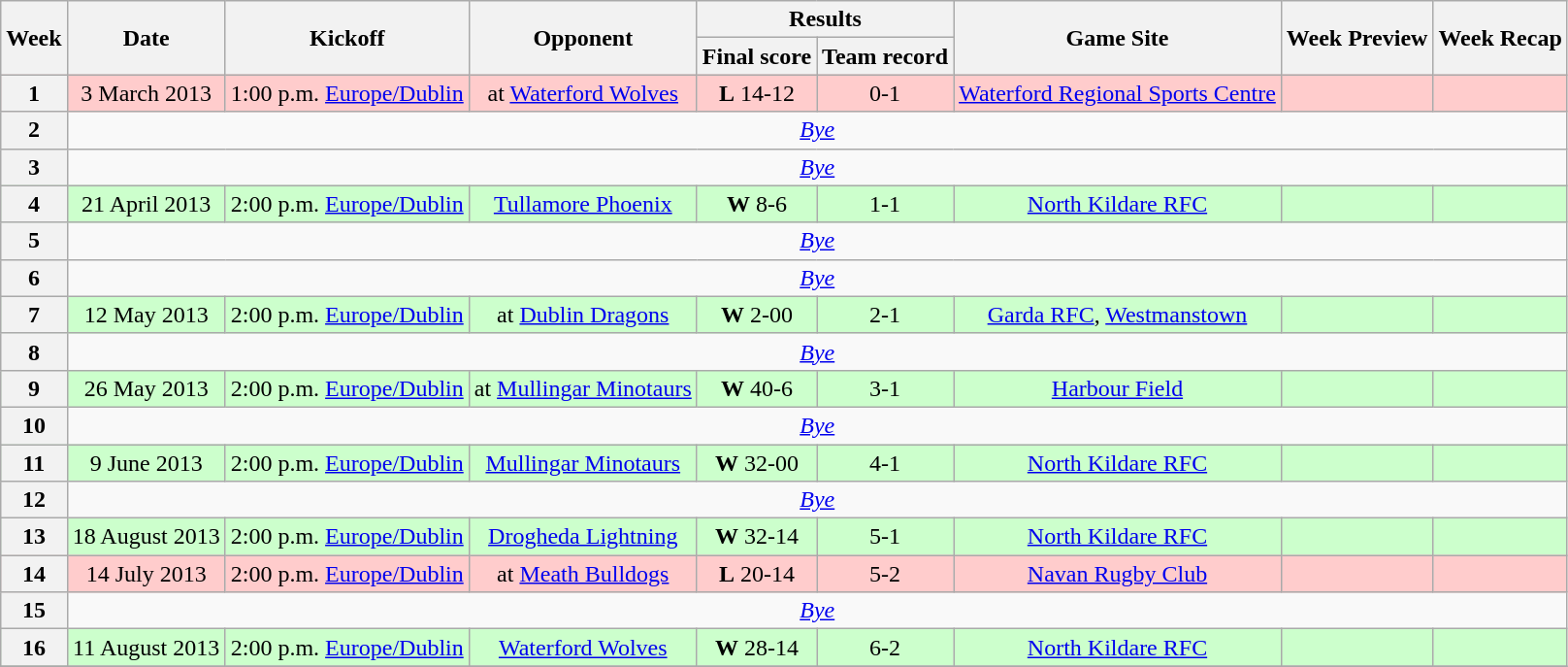<table class="wikitable" style="align=center">
<tr>
<th rowspan="2">Week</th>
<th rowspan="2">Date</th>
<th rowspan="2">Kickoff</th>
<th rowspan="2">Opponent</th>
<th colspan="2">Results</th>
<th rowspan="2">Game Site</th>
<th rowspan="2">Week Preview</th>
<th rowspan="2">Week Recap</th>
</tr>
<tr>
<th>Final score</th>
<th>Team record</th>
</tr>
<tr style="background:#fcc; text-align:center;">
<th>1</th>
<td>3 March 2013</td>
<td>1:00 p.m. <a href='#'>Europe/Dublin</a></td>
<td>at <a href='#'>Waterford Wolves</a></td>
<td><strong>L</strong> 14-12</td>
<td>0-1</td>
<td><a href='#'>Waterford Regional Sports Centre</a></td>
<td></td>
<td></td>
</tr>
<tr style="text-align:center;">
<th>2</th>
<td colspan="8" style="text-align:center;"><em><a href='#'>Bye</a></em></td>
</tr>
<tr style="text-align:center;">
<th>3</th>
<td colspan="8" style="text-align:center;"><em><a href='#'>Bye</a></em></td>
</tr>
<tr style="background:#cfc; text-align:center;">
<th>4</th>
<td>21 April 2013</td>
<td>2:00 p.m. <a href='#'>Europe/Dublin</a></td>
<td><a href='#'>Tullamore Phoenix</a></td>
<td><strong>W</strong> 8-6</td>
<td>1-1</td>
<td><a href='#'>North Kildare RFC</a></td>
<td></td>
<td></td>
</tr>
<tr style="text-align:center;">
<th>5</th>
<td colspan="8" style="text-align:center;"><em><a href='#'>Bye</a></em></td>
</tr>
<tr style="text-align:center;">
<th>6</th>
<td colspan="8" style="text-align:center;"><em><a href='#'>Bye</a></em></td>
</tr>
<tr style="background:#cfc; text-align:center;">
<th>7</th>
<td>12 May 2013</td>
<td>2:00 p.m. <a href='#'>Europe/Dublin</a></td>
<td>at <a href='#'>Dublin Dragons</a></td>
<td><strong>W</strong> 2-00</td>
<td>2-1</td>
<td><a href='#'>Garda RFC</a>, <a href='#'>Westmanstown</a></td>
<td></td>
<td></td>
</tr>
<tr style="text-align:center;">
<th>8</th>
<td colspan="8" style="text-align:center;"><em><a href='#'>Bye</a></em></td>
</tr>
<tr style="background:#cfc; text-align:center;">
<th>9</th>
<td>26 May 2013</td>
<td>2:00 p.m. <a href='#'>Europe/Dublin</a></td>
<td>at <a href='#'>Mullingar Minotaurs</a></td>
<td><strong>W</strong> 40-6</td>
<td>3-1</td>
<td><a href='#'>Harbour Field</a></td>
<td></td>
<td></td>
</tr>
<tr style="text-align:center;">
<th>10</th>
<td colspan="8" style="text-align:center;"><em><a href='#'>Bye</a></em></td>
</tr>
<tr style="background:#cfc; text-align:center;">
<th>11</th>
<td>9 June 2013</td>
<td>2:00 p.m. <a href='#'>Europe/Dublin</a></td>
<td><a href='#'>Mullingar Minotaurs</a></td>
<td><strong>W</strong> 32-00</td>
<td>4-1</td>
<td><a href='#'>North Kildare RFC</a></td>
<td></td>
<td></td>
</tr>
<tr style="text-align:center;">
<th>12</th>
<td colspan="8" style="text-align:center;"><em><a href='#'>Bye</a></em></td>
</tr>
<tr style="background:#cfc; text-align:center;">
<th>13</th>
<td>18 August 2013</td>
<td>2:00 p.m. <a href='#'>Europe/Dublin</a></td>
<td><a href='#'>Drogheda Lightning</a></td>
<td><strong>W</strong> 32-14</td>
<td>5-1</td>
<td><a href='#'>North Kildare RFC</a></td>
<td></td>
<td></td>
</tr>
<tr style="background:#fcc; text-align:center;">
<th>14</th>
<td>14 July 2013</td>
<td>2:00 p.m. <a href='#'>Europe/Dublin</a></td>
<td>at <a href='#'>Meath Bulldogs</a></td>
<td><strong>L</strong> 20-14</td>
<td>5-2</td>
<td><a href='#'>Navan Rugby Club</a></td>
<td></td>
<td></td>
</tr>
<tr style="text-align:center;">
<th>15</th>
<td colspan="8" style="text-align:center;"><em><a href='#'>Bye</a></em></td>
</tr>
<tr style="background:#cfc; text-align:center;">
<th>16</th>
<td>11 August 2013</td>
<td>2:00 p.m. <a href='#'>Europe/Dublin</a></td>
<td><a href='#'>Waterford Wolves</a></td>
<td><strong>W</strong> 28-14</td>
<td>6-2</td>
<td><a href='#'>North Kildare RFC</a></td>
<td></td>
<td></td>
</tr>
<tr style="background:#cfc; text-align:center;">
</tr>
</table>
